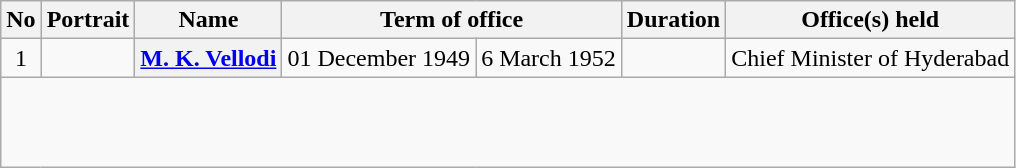<table class="wikitable">
<tr>
<th>No</th>
<th>Portrait</th>
<th>Name</th>
<th colspan=2>Term of office</th>
<th scope=col>Duration</th>
<th>Office(s) held</th>
</tr>
<tr align=center>
<td>1</td>
<td></td>
<th><a href='#'>M. K. Vellodi</a></th>
<td>01 December 1949</td>
<td>6 March 1952</td>
<td></td>
<td>Chief Minister of Hyderabad</td>
</tr>
<tr align=center style="height: 60px;">
</tr>
</table>
